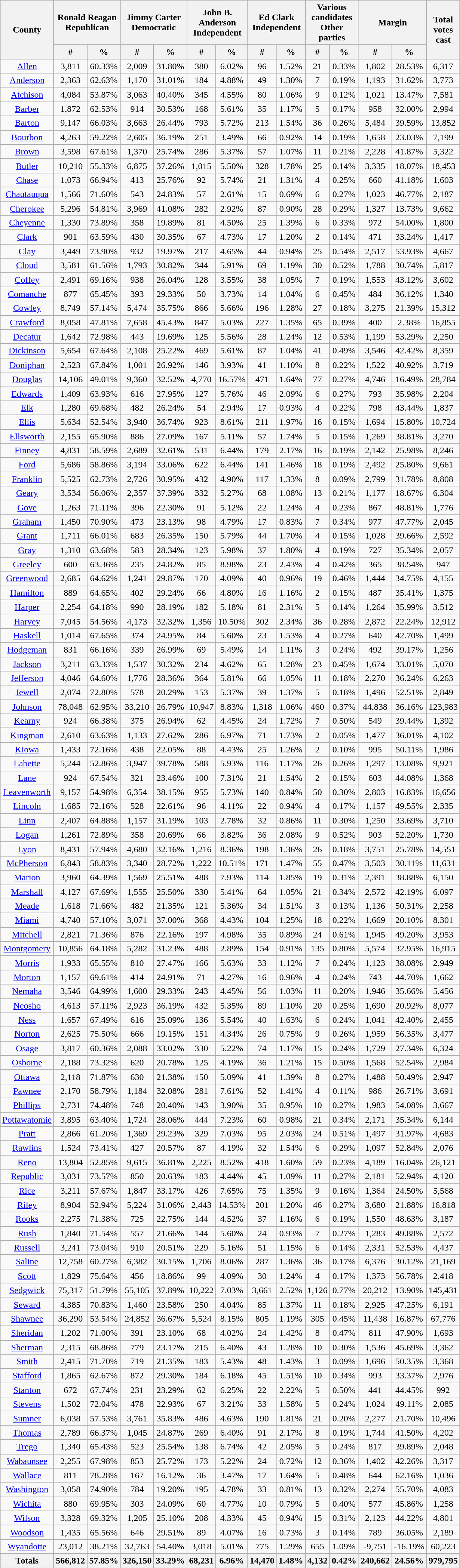<table width="60%"  class="wikitable sortable" style="text-align:center">
<tr>
<th style="text-align:center;" rowspan="2">County</th>
<th style="text-align:center;" colspan="2">Ronald Reagan<br>Republican</th>
<th style="text-align:center;" colspan="2">Jimmy Carter<br>Democratic</th>
<th style="text-align:center;" colspan="2">John B. Anderson<br>Independent</th>
<th style="text-align:center;" colspan="2">Ed Clark<br>Independent</th>
<th style="text-align:center;" colspan="2">Various candidates<br>Other parties</th>
<th style="text-align:center;" colspan="2">Margin</th>
<th style="text-align:center;" rowspan="2">Total votes cast</th>
</tr>
<tr>
<th style="text-align:center;" data-sort-type="number">#</th>
<th style="text-align:center;" data-sort-type="number">%</th>
<th style="text-align:center;" data-sort-type="number">#</th>
<th style="text-align:center;" data-sort-type="number">%</th>
<th style="text-align:center;" data-sort-type="number">#</th>
<th style="text-align:center;" data-sort-type="number">%</th>
<th style="text-align:center;" data-sort-type="number">#</th>
<th style="text-align:center;" data-sort-type="number">%</th>
<th style="text-align:center;" data-sort-type="number">#</th>
<th style="text-align:center;" data-sort-type="number">%</th>
<th style="text-align:center;" data-sort-type="number">#</th>
<th style="text-align:center;" data-sort-type="number">%</th>
</tr>
<tr style="text-align:center;">
<td><a href='#'>Allen</a></td>
<td>3,811</td>
<td>60.33%</td>
<td>2,009</td>
<td>31.80%</td>
<td>380</td>
<td>6.02%</td>
<td>96</td>
<td>1.52%</td>
<td>21</td>
<td>0.33%</td>
<td>1,802</td>
<td>28.53%</td>
<td>6,317</td>
</tr>
<tr style="text-align:center;">
<td><a href='#'>Anderson</a></td>
<td>2,363</td>
<td>62.63%</td>
<td>1,170</td>
<td>31.01%</td>
<td>184</td>
<td>4.88%</td>
<td>49</td>
<td>1.30%</td>
<td>7</td>
<td>0.19%</td>
<td>1,193</td>
<td>31.62%</td>
<td>3,773</td>
</tr>
<tr style="text-align:center;">
<td><a href='#'>Atchison</a></td>
<td>4,084</td>
<td>53.87%</td>
<td>3,063</td>
<td>40.40%</td>
<td>345</td>
<td>4.55%</td>
<td>80</td>
<td>1.06%</td>
<td>9</td>
<td>0.12%</td>
<td>1,021</td>
<td>13.47%</td>
<td>7,581</td>
</tr>
<tr style="text-align:center;">
<td><a href='#'>Barber</a></td>
<td>1,872</td>
<td>62.53%</td>
<td>914</td>
<td>30.53%</td>
<td>168</td>
<td>5.61%</td>
<td>35</td>
<td>1.17%</td>
<td>5</td>
<td>0.17%</td>
<td>958</td>
<td>32.00%</td>
<td>2,994</td>
</tr>
<tr style="text-align:center;">
<td><a href='#'>Barton</a></td>
<td>9,147</td>
<td>66.03%</td>
<td>3,663</td>
<td>26.44%</td>
<td>793</td>
<td>5.72%</td>
<td>213</td>
<td>1.54%</td>
<td>36</td>
<td>0.26%</td>
<td>5,484</td>
<td>39.59%</td>
<td>13,852</td>
</tr>
<tr style="text-align:center;">
<td><a href='#'>Bourbon</a></td>
<td>4,263</td>
<td>59.22%</td>
<td>2,605</td>
<td>36.19%</td>
<td>251</td>
<td>3.49%</td>
<td>66</td>
<td>0.92%</td>
<td>14</td>
<td>0.19%</td>
<td>1,658</td>
<td>23.03%</td>
<td>7,199</td>
</tr>
<tr style="text-align:center;">
<td><a href='#'>Brown</a></td>
<td>3,598</td>
<td>67.61%</td>
<td>1,370</td>
<td>25.74%</td>
<td>286</td>
<td>5.37%</td>
<td>57</td>
<td>1.07%</td>
<td>11</td>
<td>0.21%</td>
<td>2,228</td>
<td>41.87%</td>
<td>5,322</td>
</tr>
<tr style="text-align:center;">
<td><a href='#'>Butler</a></td>
<td>10,210</td>
<td>55.33%</td>
<td>6,875</td>
<td>37.26%</td>
<td>1,015</td>
<td>5.50%</td>
<td>328</td>
<td>1.78%</td>
<td>25</td>
<td>0.14%</td>
<td>3,335</td>
<td>18.07%</td>
<td>18,453</td>
</tr>
<tr style="text-align:center;">
<td><a href='#'>Chase</a></td>
<td>1,073</td>
<td>66.94%</td>
<td>413</td>
<td>25.76%</td>
<td>92</td>
<td>5.74%</td>
<td>21</td>
<td>1.31%</td>
<td>4</td>
<td>0.25%</td>
<td>660</td>
<td>41.18%</td>
<td>1,603</td>
</tr>
<tr style="text-align:center;">
<td><a href='#'>Chautauqua</a></td>
<td>1,566</td>
<td>71.60%</td>
<td>543</td>
<td>24.83%</td>
<td>57</td>
<td>2.61%</td>
<td>15</td>
<td>0.69%</td>
<td>6</td>
<td>0.27%</td>
<td>1,023</td>
<td>46.77%</td>
<td>2,187</td>
</tr>
<tr style="text-align:center;">
<td><a href='#'>Cherokee</a></td>
<td>5,296</td>
<td>54.81%</td>
<td>3,969</td>
<td>41.08%</td>
<td>282</td>
<td>2.92%</td>
<td>87</td>
<td>0.90%</td>
<td>28</td>
<td>0.29%</td>
<td>1,327</td>
<td>13.73%</td>
<td>9,662</td>
</tr>
<tr style="text-align:center;">
<td><a href='#'>Cheyenne</a></td>
<td>1,330</td>
<td>73.89%</td>
<td>358</td>
<td>19.89%</td>
<td>81</td>
<td>4.50%</td>
<td>25</td>
<td>1.39%</td>
<td>6</td>
<td>0.33%</td>
<td>972</td>
<td>54.00%</td>
<td>1,800</td>
</tr>
<tr style="text-align:center;">
<td><a href='#'>Clark</a></td>
<td>901</td>
<td>63.59%</td>
<td>430</td>
<td>30.35%</td>
<td>67</td>
<td>4.73%</td>
<td>17</td>
<td>1.20%</td>
<td>2</td>
<td>0.14%</td>
<td>471</td>
<td>33.24%</td>
<td>1,417</td>
</tr>
<tr style="text-align:center;">
<td><a href='#'>Clay</a></td>
<td>3,449</td>
<td>73.90%</td>
<td>932</td>
<td>19.97%</td>
<td>217</td>
<td>4.65%</td>
<td>44</td>
<td>0.94%</td>
<td>25</td>
<td>0.54%</td>
<td>2,517</td>
<td>53.93%</td>
<td>4,667</td>
</tr>
<tr style="text-align:center;">
<td><a href='#'>Cloud</a></td>
<td>3,581</td>
<td>61.56%</td>
<td>1,793</td>
<td>30.82%</td>
<td>344</td>
<td>5.91%</td>
<td>69</td>
<td>1.19%</td>
<td>30</td>
<td>0.52%</td>
<td>1,788</td>
<td>30.74%</td>
<td>5,817</td>
</tr>
<tr style="text-align:center;">
<td><a href='#'>Coffey</a></td>
<td>2,491</td>
<td>69.16%</td>
<td>938</td>
<td>26.04%</td>
<td>128</td>
<td>3.55%</td>
<td>38</td>
<td>1.05%</td>
<td>7</td>
<td>0.19%</td>
<td>1,553</td>
<td>43.12%</td>
<td>3,602</td>
</tr>
<tr style="text-align:center;">
<td><a href='#'>Comanche</a></td>
<td>877</td>
<td>65.45%</td>
<td>393</td>
<td>29.33%</td>
<td>50</td>
<td>3.73%</td>
<td>14</td>
<td>1.04%</td>
<td>6</td>
<td>0.45%</td>
<td>484</td>
<td>36.12%</td>
<td>1,340</td>
</tr>
<tr style="text-align:center;">
<td><a href='#'>Cowley</a></td>
<td>8,749</td>
<td>57.14%</td>
<td>5,474</td>
<td>35.75%</td>
<td>866</td>
<td>5.66%</td>
<td>196</td>
<td>1.28%</td>
<td>27</td>
<td>0.18%</td>
<td>3,275</td>
<td>21.39%</td>
<td>15,312</td>
</tr>
<tr style="text-align:center;">
<td><a href='#'>Crawford</a></td>
<td>8,058</td>
<td>47.81%</td>
<td>7,658</td>
<td>45.43%</td>
<td>847</td>
<td>5.03%</td>
<td>227</td>
<td>1.35%</td>
<td>65</td>
<td>0.39%</td>
<td>400</td>
<td>2.38%</td>
<td>16,855</td>
</tr>
<tr style="text-align:center;">
<td><a href='#'>Decatur</a></td>
<td>1,642</td>
<td>72.98%</td>
<td>443</td>
<td>19.69%</td>
<td>125</td>
<td>5.56%</td>
<td>28</td>
<td>1.24%</td>
<td>12</td>
<td>0.53%</td>
<td>1,199</td>
<td>53.29%</td>
<td>2,250</td>
</tr>
<tr style="text-align:center;">
<td><a href='#'>Dickinson</a></td>
<td>5,654</td>
<td>67.64%</td>
<td>2,108</td>
<td>25.22%</td>
<td>469</td>
<td>5.61%</td>
<td>87</td>
<td>1.04%</td>
<td>41</td>
<td>0.49%</td>
<td>3,546</td>
<td>42.42%</td>
<td>8,359</td>
</tr>
<tr style="text-align:center;">
<td><a href='#'>Doniphan</a></td>
<td>2,523</td>
<td>67.84%</td>
<td>1,001</td>
<td>26.92%</td>
<td>146</td>
<td>3.93%</td>
<td>41</td>
<td>1.10%</td>
<td>8</td>
<td>0.22%</td>
<td>1,522</td>
<td>40.92%</td>
<td>3,719</td>
</tr>
<tr style="text-align:center;">
<td><a href='#'>Douglas</a></td>
<td>14,106</td>
<td>49.01%</td>
<td>9,360</td>
<td>32.52%</td>
<td>4,770</td>
<td>16.57%</td>
<td>471</td>
<td>1.64%</td>
<td>77</td>
<td>0.27%</td>
<td>4,746</td>
<td>16.49%</td>
<td>28,784</td>
</tr>
<tr style="text-align:center;">
<td><a href='#'>Edwards</a></td>
<td>1,409</td>
<td>63.93%</td>
<td>616</td>
<td>27.95%</td>
<td>127</td>
<td>5.76%</td>
<td>46</td>
<td>2.09%</td>
<td>6</td>
<td>0.27%</td>
<td>793</td>
<td>35.98%</td>
<td>2,204</td>
</tr>
<tr style="text-align:center;">
<td><a href='#'>Elk</a></td>
<td>1,280</td>
<td>69.68%</td>
<td>482</td>
<td>26.24%</td>
<td>54</td>
<td>2.94%</td>
<td>17</td>
<td>0.93%</td>
<td>4</td>
<td>0.22%</td>
<td>798</td>
<td>43.44%</td>
<td>1,837</td>
</tr>
<tr style="text-align:center;">
<td><a href='#'>Ellis</a></td>
<td>5,634</td>
<td>52.54%</td>
<td>3,940</td>
<td>36.74%</td>
<td>923</td>
<td>8.61%</td>
<td>211</td>
<td>1.97%</td>
<td>16</td>
<td>0.15%</td>
<td>1,694</td>
<td>15.80%</td>
<td>10,724</td>
</tr>
<tr style="text-align:center;">
<td><a href='#'>Ellsworth</a></td>
<td>2,155</td>
<td>65.90%</td>
<td>886</td>
<td>27.09%</td>
<td>167</td>
<td>5.11%</td>
<td>57</td>
<td>1.74%</td>
<td>5</td>
<td>0.15%</td>
<td>1,269</td>
<td>38.81%</td>
<td>3,270</td>
</tr>
<tr style="text-align:center;">
<td><a href='#'>Finney</a></td>
<td>4,831</td>
<td>58.59%</td>
<td>2,689</td>
<td>32.61%</td>
<td>531</td>
<td>6.44%</td>
<td>179</td>
<td>2.17%</td>
<td>16</td>
<td>0.19%</td>
<td>2,142</td>
<td>25.98%</td>
<td>8,246</td>
</tr>
<tr style="text-align:center;">
<td><a href='#'>Ford</a></td>
<td>5,686</td>
<td>58.86%</td>
<td>3,194</td>
<td>33.06%</td>
<td>622</td>
<td>6.44%</td>
<td>141</td>
<td>1.46%</td>
<td>18</td>
<td>0.19%</td>
<td>2,492</td>
<td>25.80%</td>
<td>9,661</td>
</tr>
<tr style="text-align:center;">
<td><a href='#'>Franklin</a></td>
<td>5,525</td>
<td>62.73%</td>
<td>2,726</td>
<td>30.95%</td>
<td>432</td>
<td>4.90%</td>
<td>117</td>
<td>1.33%</td>
<td>8</td>
<td>0.09%</td>
<td>2,799</td>
<td>31.78%</td>
<td>8,808</td>
</tr>
<tr style="text-align:center;">
<td><a href='#'>Geary</a></td>
<td>3,534</td>
<td>56.06%</td>
<td>2,357</td>
<td>37.39%</td>
<td>332</td>
<td>5.27%</td>
<td>68</td>
<td>1.08%</td>
<td>13</td>
<td>0.21%</td>
<td>1,177</td>
<td>18.67%</td>
<td>6,304</td>
</tr>
<tr style="text-align:center;">
<td><a href='#'>Gove</a></td>
<td>1,263</td>
<td>71.11%</td>
<td>396</td>
<td>22.30%</td>
<td>91</td>
<td>5.12%</td>
<td>22</td>
<td>1.24%</td>
<td>4</td>
<td>0.23%</td>
<td>867</td>
<td>48.81%</td>
<td>1,776</td>
</tr>
<tr style="text-align:center;">
<td><a href='#'>Graham</a></td>
<td>1,450</td>
<td>70.90%</td>
<td>473</td>
<td>23.13%</td>
<td>98</td>
<td>4.79%</td>
<td>17</td>
<td>0.83%</td>
<td>7</td>
<td>0.34%</td>
<td>977</td>
<td>47.77%</td>
<td>2,045</td>
</tr>
<tr style="text-align:center;">
<td><a href='#'>Grant</a></td>
<td>1,711</td>
<td>66.01%</td>
<td>683</td>
<td>26.35%</td>
<td>150</td>
<td>5.79%</td>
<td>44</td>
<td>1.70%</td>
<td>4</td>
<td>0.15%</td>
<td>1,028</td>
<td>39.66%</td>
<td>2,592</td>
</tr>
<tr style="text-align:center;">
<td><a href='#'>Gray</a></td>
<td>1,310</td>
<td>63.68%</td>
<td>583</td>
<td>28.34%</td>
<td>123</td>
<td>5.98%</td>
<td>37</td>
<td>1.80%</td>
<td>4</td>
<td>0.19%</td>
<td>727</td>
<td>35.34%</td>
<td>2,057</td>
</tr>
<tr style="text-align:center;">
<td><a href='#'>Greeley</a></td>
<td>600</td>
<td>63.36%</td>
<td>235</td>
<td>24.82%</td>
<td>85</td>
<td>8.98%</td>
<td>23</td>
<td>2.43%</td>
<td>4</td>
<td>0.42%</td>
<td>365</td>
<td>38.54%</td>
<td>947</td>
</tr>
<tr style="text-align:center;">
<td><a href='#'>Greenwood</a></td>
<td>2,685</td>
<td>64.62%</td>
<td>1,241</td>
<td>29.87%</td>
<td>170</td>
<td>4.09%</td>
<td>40</td>
<td>0.96%</td>
<td>19</td>
<td>0.46%</td>
<td>1,444</td>
<td>34.75%</td>
<td>4,155</td>
</tr>
<tr style="text-align:center;">
<td><a href='#'>Hamilton</a></td>
<td>889</td>
<td>64.65%</td>
<td>402</td>
<td>29.24%</td>
<td>66</td>
<td>4.80%</td>
<td>16</td>
<td>1.16%</td>
<td>2</td>
<td>0.15%</td>
<td>487</td>
<td>35.41%</td>
<td>1,375</td>
</tr>
<tr style="text-align:center;">
<td><a href='#'>Harper</a></td>
<td>2,254</td>
<td>64.18%</td>
<td>990</td>
<td>28.19%</td>
<td>182</td>
<td>5.18%</td>
<td>81</td>
<td>2.31%</td>
<td>5</td>
<td>0.14%</td>
<td>1,264</td>
<td>35.99%</td>
<td>3,512</td>
</tr>
<tr style="text-align:center;">
<td><a href='#'>Harvey</a></td>
<td>7,045</td>
<td>54.56%</td>
<td>4,173</td>
<td>32.32%</td>
<td>1,356</td>
<td>10.50%</td>
<td>302</td>
<td>2.34%</td>
<td>36</td>
<td>0.28%</td>
<td>2,872</td>
<td>22.24%</td>
<td>12,912</td>
</tr>
<tr style="text-align:center;">
<td><a href='#'>Haskell</a></td>
<td>1,014</td>
<td>67.65%</td>
<td>374</td>
<td>24.95%</td>
<td>84</td>
<td>5.60%</td>
<td>23</td>
<td>1.53%</td>
<td>4</td>
<td>0.27%</td>
<td>640</td>
<td>42.70%</td>
<td>1,499</td>
</tr>
<tr style="text-align:center;">
<td><a href='#'>Hodgeman</a></td>
<td>831</td>
<td>66.16%</td>
<td>339</td>
<td>26.99%</td>
<td>69</td>
<td>5.49%</td>
<td>14</td>
<td>1.11%</td>
<td>3</td>
<td>0.24%</td>
<td>492</td>
<td>39.17%</td>
<td>1,256</td>
</tr>
<tr style="text-align:center;">
<td><a href='#'>Jackson</a></td>
<td>3,211</td>
<td>63.33%</td>
<td>1,537</td>
<td>30.32%</td>
<td>234</td>
<td>4.62%</td>
<td>65</td>
<td>1.28%</td>
<td>23</td>
<td>0.45%</td>
<td>1,674</td>
<td>33.01%</td>
<td>5,070</td>
</tr>
<tr style="text-align:center;">
<td><a href='#'>Jefferson</a></td>
<td>4,046</td>
<td>64.60%</td>
<td>1,776</td>
<td>28.36%</td>
<td>364</td>
<td>5.81%</td>
<td>66</td>
<td>1.05%</td>
<td>11</td>
<td>0.18%</td>
<td>2,270</td>
<td>36.24%</td>
<td>6,263</td>
</tr>
<tr style="text-align:center;">
<td><a href='#'>Jewell</a></td>
<td>2,074</td>
<td>72.80%</td>
<td>578</td>
<td>20.29%</td>
<td>153</td>
<td>5.37%</td>
<td>39</td>
<td>1.37%</td>
<td>5</td>
<td>0.18%</td>
<td>1,496</td>
<td>52.51%</td>
<td>2,849</td>
</tr>
<tr style="text-align:center;">
<td><a href='#'>Johnson</a></td>
<td>78,048</td>
<td>62.95%</td>
<td>33,210</td>
<td>26.79%</td>
<td>10,947</td>
<td>8.83%</td>
<td>1,318</td>
<td>1.06%</td>
<td>460</td>
<td>0.37%</td>
<td>44,838</td>
<td>36.16%</td>
<td>123,983</td>
</tr>
<tr style="text-align:center;">
<td><a href='#'>Kearny</a></td>
<td>924</td>
<td>66.38%</td>
<td>375</td>
<td>26.94%</td>
<td>62</td>
<td>4.45%</td>
<td>24</td>
<td>1.72%</td>
<td>7</td>
<td>0.50%</td>
<td>549</td>
<td>39.44%</td>
<td>1,392</td>
</tr>
<tr style="text-align:center;">
<td><a href='#'>Kingman</a></td>
<td>2,610</td>
<td>63.63%</td>
<td>1,133</td>
<td>27.62%</td>
<td>286</td>
<td>6.97%</td>
<td>71</td>
<td>1.73%</td>
<td>2</td>
<td>0.05%</td>
<td>1,477</td>
<td>36.01%</td>
<td>4,102</td>
</tr>
<tr style="text-align:center;">
<td><a href='#'>Kiowa</a></td>
<td>1,433</td>
<td>72.16%</td>
<td>438</td>
<td>22.05%</td>
<td>88</td>
<td>4.43%</td>
<td>25</td>
<td>1.26%</td>
<td>2</td>
<td>0.10%</td>
<td>995</td>
<td>50.11%</td>
<td>1,986</td>
</tr>
<tr style="text-align:center;">
<td><a href='#'>Labette</a></td>
<td>5,244</td>
<td>52.86%</td>
<td>3,947</td>
<td>39.78%</td>
<td>588</td>
<td>5.93%</td>
<td>116</td>
<td>1.17%</td>
<td>26</td>
<td>0.26%</td>
<td>1,297</td>
<td>13.08%</td>
<td>9,921</td>
</tr>
<tr style="text-align:center;">
<td><a href='#'>Lane</a></td>
<td>924</td>
<td>67.54%</td>
<td>321</td>
<td>23.46%</td>
<td>100</td>
<td>7.31%</td>
<td>21</td>
<td>1.54%</td>
<td>2</td>
<td>0.15%</td>
<td>603</td>
<td>44.08%</td>
<td>1,368</td>
</tr>
<tr style="text-align:center;">
<td><a href='#'>Leavenworth</a></td>
<td>9,157</td>
<td>54.98%</td>
<td>6,354</td>
<td>38.15%</td>
<td>955</td>
<td>5.73%</td>
<td>140</td>
<td>0.84%</td>
<td>50</td>
<td>0.30%</td>
<td>2,803</td>
<td>16.83%</td>
<td>16,656</td>
</tr>
<tr style="text-align:center;">
<td><a href='#'>Lincoln</a></td>
<td>1,685</td>
<td>72.16%</td>
<td>528</td>
<td>22.61%</td>
<td>96</td>
<td>4.11%</td>
<td>22</td>
<td>0.94%</td>
<td>4</td>
<td>0.17%</td>
<td>1,157</td>
<td>49.55%</td>
<td>2,335</td>
</tr>
<tr style="text-align:center;">
<td><a href='#'>Linn</a></td>
<td>2,407</td>
<td>64.88%</td>
<td>1,157</td>
<td>31.19%</td>
<td>103</td>
<td>2.78%</td>
<td>32</td>
<td>0.86%</td>
<td>11</td>
<td>0.30%</td>
<td>1,250</td>
<td>33.69%</td>
<td>3,710</td>
</tr>
<tr style="text-align:center;">
<td><a href='#'>Logan</a></td>
<td>1,261</td>
<td>72.89%</td>
<td>358</td>
<td>20.69%</td>
<td>66</td>
<td>3.82%</td>
<td>36</td>
<td>2.08%</td>
<td>9</td>
<td>0.52%</td>
<td>903</td>
<td>52.20%</td>
<td>1,730</td>
</tr>
<tr style="text-align:center;">
<td><a href='#'>Lyon</a></td>
<td>8,431</td>
<td>57.94%</td>
<td>4,680</td>
<td>32.16%</td>
<td>1,216</td>
<td>8.36%</td>
<td>198</td>
<td>1.36%</td>
<td>26</td>
<td>0.18%</td>
<td>3,751</td>
<td>25.78%</td>
<td>14,551</td>
</tr>
<tr style="text-align:center;">
<td><a href='#'>McPherson</a></td>
<td>6,843</td>
<td>58.83%</td>
<td>3,340</td>
<td>28.72%</td>
<td>1,222</td>
<td>10.51%</td>
<td>171</td>
<td>1.47%</td>
<td>55</td>
<td>0.47%</td>
<td>3,503</td>
<td>30.11%</td>
<td>11,631</td>
</tr>
<tr style="text-align:center;">
<td><a href='#'>Marion</a></td>
<td>3,960</td>
<td>64.39%</td>
<td>1,569</td>
<td>25.51%</td>
<td>488</td>
<td>7.93%</td>
<td>114</td>
<td>1.85%</td>
<td>19</td>
<td>0.31%</td>
<td>2,391</td>
<td>38.88%</td>
<td>6,150</td>
</tr>
<tr style="text-align:center;">
<td><a href='#'>Marshall</a></td>
<td>4,127</td>
<td>67.69%</td>
<td>1,555</td>
<td>25.50%</td>
<td>330</td>
<td>5.41%</td>
<td>64</td>
<td>1.05%</td>
<td>21</td>
<td>0.34%</td>
<td>2,572</td>
<td>42.19%</td>
<td>6,097</td>
</tr>
<tr style="text-align:center;">
<td><a href='#'>Meade</a></td>
<td>1,618</td>
<td>71.66%</td>
<td>482</td>
<td>21.35%</td>
<td>121</td>
<td>5.36%</td>
<td>34</td>
<td>1.51%</td>
<td>3</td>
<td>0.13%</td>
<td>1,136</td>
<td>50.31%</td>
<td>2,258</td>
</tr>
<tr style="text-align:center;">
<td><a href='#'>Miami</a></td>
<td>4,740</td>
<td>57.10%</td>
<td>3,071</td>
<td>37.00%</td>
<td>368</td>
<td>4.43%</td>
<td>104</td>
<td>1.25%</td>
<td>18</td>
<td>0.22%</td>
<td>1,669</td>
<td>20.10%</td>
<td>8,301</td>
</tr>
<tr style="text-align:center;">
<td><a href='#'>Mitchell</a></td>
<td>2,821</td>
<td>71.36%</td>
<td>876</td>
<td>22.16%</td>
<td>197</td>
<td>4.98%</td>
<td>35</td>
<td>0.89%</td>
<td>24</td>
<td>0.61%</td>
<td>1,945</td>
<td>49.20%</td>
<td>3,953</td>
</tr>
<tr style="text-align:center;">
<td><a href='#'>Montgomery</a></td>
<td>10,856</td>
<td>64.18%</td>
<td>5,282</td>
<td>31.23%</td>
<td>488</td>
<td>2.89%</td>
<td>154</td>
<td>0.91%</td>
<td>135</td>
<td>0.80%</td>
<td>5,574</td>
<td>32.95%</td>
<td>16,915</td>
</tr>
<tr style="text-align:center;">
<td><a href='#'>Morris</a></td>
<td>1,933</td>
<td>65.55%</td>
<td>810</td>
<td>27.47%</td>
<td>166</td>
<td>5.63%</td>
<td>33</td>
<td>1.12%</td>
<td>7</td>
<td>0.24%</td>
<td>1,123</td>
<td>38.08%</td>
<td>2,949</td>
</tr>
<tr style="text-align:center;">
<td><a href='#'>Morton</a></td>
<td>1,157</td>
<td>69.61%</td>
<td>414</td>
<td>24.91%</td>
<td>71</td>
<td>4.27%</td>
<td>16</td>
<td>0.96%</td>
<td>4</td>
<td>0.24%</td>
<td>743</td>
<td>44.70%</td>
<td>1,662</td>
</tr>
<tr style="text-align:center;">
<td><a href='#'>Nemaha</a></td>
<td>3,546</td>
<td>64.99%</td>
<td>1,600</td>
<td>29.33%</td>
<td>243</td>
<td>4.45%</td>
<td>56</td>
<td>1.03%</td>
<td>11</td>
<td>0.20%</td>
<td>1,946</td>
<td>35.66%</td>
<td>5,456</td>
</tr>
<tr style="text-align:center;">
<td><a href='#'>Neosho</a></td>
<td>4,613</td>
<td>57.11%</td>
<td>2,923</td>
<td>36.19%</td>
<td>432</td>
<td>5.35%</td>
<td>89</td>
<td>1.10%</td>
<td>20</td>
<td>0.25%</td>
<td>1,690</td>
<td>20.92%</td>
<td>8,077</td>
</tr>
<tr style="text-align:center;">
<td><a href='#'>Ness</a></td>
<td>1,657</td>
<td>67.49%</td>
<td>616</td>
<td>25.09%</td>
<td>136</td>
<td>5.54%</td>
<td>40</td>
<td>1.63%</td>
<td>6</td>
<td>0.24%</td>
<td>1,041</td>
<td>42.40%</td>
<td>2,455</td>
</tr>
<tr style="text-align:center;">
<td><a href='#'>Norton</a></td>
<td>2,625</td>
<td>75.50%</td>
<td>666</td>
<td>19.15%</td>
<td>151</td>
<td>4.34%</td>
<td>26</td>
<td>0.75%</td>
<td>9</td>
<td>0.26%</td>
<td>1,959</td>
<td>56.35%</td>
<td>3,477</td>
</tr>
<tr style="text-align:center;">
<td><a href='#'>Osage</a></td>
<td>3,817</td>
<td>60.36%</td>
<td>2,088</td>
<td>33.02%</td>
<td>330</td>
<td>5.22%</td>
<td>74</td>
<td>1.17%</td>
<td>15</td>
<td>0.24%</td>
<td>1,729</td>
<td>27.34%</td>
<td>6,324</td>
</tr>
<tr style="text-align:center;">
<td><a href='#'>Osborne</a></td>
<td>2,188</td>
<td>73.32%</td>
<td>620</td>
<td>20.78%</td>
<td>125</td>
<td>4.19%</td>
<td>36</td>
<td>1.21%</td>
<td>15</td>
<td>0.50%</td>
<td>1,568</td>
<td>52.54%</td>
<td>2,984</td>
</tr>
<tr style="text-align:center;">
<td><a href='#'>Ottawa</a></td>
<td>2,118</td>
<td>71.87%</td>
<td>630</td>
<td>21.38%</td>
<td>150</td>
<td>5.09%</td>
<td>41</td>
<td>1.39%</td>
<td>8</td>
<td>0.27%</td>
<td>1,488</td>
<td>50.49%</td>
<td>2,947</td>
</tr>
<tr style="text-align:center;">
<td><a href='#'>Pawnee</a></td>
<td>2,170</td>
<td>58.79%</td>
<td>1,184</td>
<td>32.08%</td>
<td>281</td>
<td>7.61%</td>
<td>52</td>
<td>1.41%</td>
<td>4</td>
<td>0.11%</td>
<td>986</td>
<td>26.71%</td>
<td>3,691</td>
</tr>
<tr style="text-align:center;">
<td><a href='#'>Phillips</a></td>
<td>2,731</td>
<td>74.48%</td>
<td>748</td>
<td>20.40%</td>
<td>143</td>
<td>3.90%</td>
<td>35</td>
<td>0.95%</td>
<td>10</td>
<td>0.27%</td>
<td>1,983</td>
<td>54.08%</td>
<td>3,667</td>
</tr>
<tr style="text-align:center;">
<td><a href='#'>Pottawatomie</a></td>
<td>3,895</td>
<td>63.40%</td>
<td>1,724</td>
<td>28.06%</td>
<td>444</td>
<td>7.23%</td>
<td>60</td>
<td>0.98%</td>
<td>21</td>
<td>0.34%</td>
<td>2,171</td>
<td>35.34%</td>
<td>6,144</td>
</tr>
<tr style="text-align:center;">
<td><a href='#'>Pratt</a></td>
<td>2,866</td>
<td>61.20%</td>
<td>1,369</td>
<td>29.23%</td>
<td>329</td>
<td>7.03%</td>
<td>95</td>
<td>2.03%</td>
<td>24</td>
<td>0.51%</td>
<td>1,497</td>
<td>31.97%</td>
<td>4,683</td>
</tr>
<tr style="text-align:center;">
<td><a href='#'>Rawlins</a></td>
<td>1,524</td>
<td>73.41%</td>
<td>427</td>
<td>20.57%</td>
<td>87</td>
<td>4.19%</td>
<td>32</td>
<td>1.54%</td>
<td>6</td>
<td>0.29%</td>
<td>1,097</td>
<td>52.84%</td>
<td>2,076</td>
</tr>
<tr style="text-align:center;">
<td><a href='#'>Reno</a></td>
<td>13,804</td>
<td>52.85%</td>
<td>9,615</td>
<td>36.81%</td>
<td>2,225</td>
<td>8.52%</td>
<td>418</td>
<td>1.60%</td>
<td>59</td>
<td>0.23%</td>
<td>4,189</td>
<td>16.04%</td>
<td>26,121</td>
</tr>
<tr style="text-align:center;">
<td><a href='#'>Republic</a></td>
<td>3,031</td>
<td>73.57%</td>
<td>850</td>
<td>20.63%</td>
<td>183</td>
<td>4.44%</td>
<td>45</td>
<td>1.09%</td>
<td>11</td>
<td>0.27%</td>
<td>2,181</td>
<td>52.94%</td>
<td>4,120</td>
</tr>
<tr style="text-align:center;">
<td><a href='#'>Rice</a></td>
<td>3,211</td>
<td>57.67%</td>
<td>1,847</td>
<td>33.17%</td>
<td>426</td>
<td>7.65%</td>
<td>75</td>
<td>1.35%</td>
<td>9</td>
<td>0.16%</td>
<td>1,364</td>
<td>24.50%</td>
<td>5,568</td>
</tr>
<tr style="text-align:center;">
<td><a href='#'>Riley</a></td>
<td>8,904</td>
<td>52.94%</td>
<td>5,224</td>
<td>31.06%</td>
<td>2,443</td>
<td>14.53%</td>
<td>201</td>
<td>1.20%</td>
<td>46</td>
<td>0.27%</td>
<td>3,680</td>
<td>21.88%</td>
<td>16,818</td>
</tr>
<tr style="text-align:center;">
<td><a href='#'>Rooks</a></td>
<td>2,275</td>
<td>71.38%</td>
<td>725</td>
<td>22.75%</td>
<td>144</td>
<td>4.52%</td>
<td>37</td>
<td>1.16%</td>
<td>6</td>
<td>0.19%</td>
<td>1,550</td>
<td>48.63%</td>
<td>3,187</td>
</tr>
<tr style="text-align:center;">
<td><a href='#'>Rush</a></td>
<td>1,840</td>
<td>71.54%</td>
<td>557</td>
<td>21.66%</td>
<td>144</td>
<td>5.60%</td>
<td>24</td>
<td>0.93%</td>
<td>7</td>
<td>0.27%</td>
<td>1,283</td>
<td>49.88%</td>
<td>2,572</td>
</tr>
<tr style="text-align:center;">
<td><a href='#'>Russell</a></td>
<td>3,241</td>
<td>73.04%</td>
<td>910</td>
<td>20.51%</td>
<td>229</td>
<td>5.16%</td>
<td>51</td>
<td>1.15%</td>
<td>6</td>
<td>0.14%</td>
<td>2,331</td>
<td>52.53%</td>
<td>4,437</td>
</tr>
<tr style="text-align:center;">
<td><a href='#'>Saline</a></td>
<td>12,758</td>
<td>60.27%</td>
<td>6,382</td>
<td>30.15%</td>
<td>1,706</td>
<td>8.06%</td>
<td>287</td>
<td>1.36%</td>
<td>36</td>
<td>0.17%</td>
<td>6,376</td>
<td>30.12%</td>
<td>21,169</td>
</tr>
<tr style="text-align:center;">
<td><a href='#'>Scott</a></td>
<td>1,829</td>
<td>75.64%</td>
<td>456</td>
<td>18.86%</td>
<td>99</td>
<td>4.09%</td>
<td>30</td>
<td>1.24%</td>
<td>4</td>
<td>0.17%</td>
<td>1,373</td>
<td>56.78%</td>
<td>2,418</td>
</tr>
<tr style="text-align:center;">
<td><a href='#'>Sedgwick</a></td>
<td>75,317</td>
<td>51.79%</td>
<td>55,105</td>
<td>37.89%</td>
<td>10,222</td>
<td>7.03%</td>
<td>3,661</td>
<td>2.52%</td>
<td>1,126</td>
<td>0.77%</td>
<td>20,212</td>
<td>13.90%</td>
<td>145,431</td>
</tr>
<tr style="text-align:center;">
<td><a href='#'>Seward</a></td>
<td>4,385</td>
<td>70.83%</td>
<td>1,460</td>
<td>23.58%</td>
<td>250</td>
<td>4.04%</td>
<td>85</td>
<td>1.37%</td>
<td>11</td>
<td>0.18%</td>
<td>2,925</td>
<td>47.25%</td>
<td>6,191</td>
</tr>
<tr style="text-align:center;">
<td><a href='#'>Shawnee</a></td>
<td>36,290</td>
<td>53.54%</td>
<td>24,852</td>
<td>36.67%</td>
<td>5,524</td>
<td>8.15%</td>
<td>805</td>
<td>1.19%</td>
<td>305</td>
<td>0.45%</td>
<td>11,438</td>
<td>16.87%</td>
<td>67,776</td>
</tr>
<tr style="text-align:center;">
<td><a href='#'>Sheridan</a></td>
<td>1,202</td>
<td>71.00%</td>
<td>391</td>
<td>23.10%</td>
<td>68</td>
<td>4.02%</td>
<td>24</td>
<td>1.42%</td>
<td>8</td>
<td>0.47%</td>
<td>811</td>
<td>47.90%</td>
<td>1,693</td>
</tr>
<tr style="text-align:center;">
<td><a href='#'>Sherman</a></td>
<td>2,315</td>
<td>68.86%</td>
<td>779</td>
<td>23.17%</td>
<td>215</td>
<td>6.40%</td>
<td>43</td>
<td>1.28%</td>
<td>10</td>
<td>0.30%</td>
<td>1,536</td>
<td>45.69%</td>
<td>3,362</td>
</tr>
<tr style="text-align:center;">
<td><a href='#'>Smith</a></td>
<td>2,415</td>
<td>71.70%</td>
<td>719</td>
<td>21.35%</td>
<td>183</td>
<td>5.43%</td>
<td>48</td>
<td>1.43%</td>
<td>3</td>
<td>0.09%</td>
<td>1,696</td>
<td>50.35%</td>
<td>3,368</td>
</tr>
<tr style="text-align:center;">
<td><a href='#'>Stafford</a></td>
<td>1,865</td>
<td>62.67%</td>
<td>872</td>
<td>29.30%</td>
<td>184</td>
<td>6.18%</td>
<td>45</td>
<td>1.51%</td>
<td>10</td>
<td>0.34%</td>
<td>993</td>
<td>33.37%</td>
<td>2,976</td>
</tr>
<tr style="text-align:center;">
<td><a href='#'>Stanton</a></td>
<td>672</td>
<td>67.74%</td>
<td>231</td>
<td>23.29%</td>
<td>62</td>
<td>6.25%</td>
<td>22</td>
<td>2.22%</td>
<td>5</td>
<td>0.50%</td>
<td>441</td>
<td>44.45%</td>
<td>992</td>
</tr>
<tr style="text-align:center;">
<td><a href='#'>Stevens</a></td>
<td>1,502</td>
<td>72.04%</td>
<td>478</td>
<td>22.93%</td>
<td>67</td>
<td>3.21%</td>
<td>33</td>
<td>1.58%</td>
<td>5</td>
<td>0.24%</td>
<td>1,024</td>
<td>49.11%</td>
<td>2,085</td>
</tr>
<tr style="text-align:center;">
<td><a href='#'>Sumner</a></td>
<td>6,038</td>
<td>57.53%</td>
<td>3,761</td>
<td>35.83%</td>
<td>486</td>
<td>4.63%</td>
<td>190</td>
<td>1.81%</td>
<td>21</td>
<td>0.20%</td>
<td>2,277</td>
<td>21.70%</td>
<td>10,496</td>
</tr>
<tr style="text-align:center;">
<td><a href='#'>Thomas</a></td>
<td>2,789</td>
<td>66.37%</td>
<td>1,045</td>
<td>24.87%</td>
<td>269</td>
<td>6.40%</td>
<td>91</td>
<td>2.17%</td>
<td>8</td>
<td>0.19%</td>
<td>1,744</td>
<td>41.50%</td>
<td>4,202</td>
</tr>
<tr style="text-align:center;">
<td><a href='#'>Trego</a></td>
<td>1,340</td>
<td>65.43%</td>
<td>523</td>
<td>25.54%</td>
<td>138</td>
<td>6.74%</td>
<td>42</td>
<td>2.05%</td>
<td>5</td>
<td>0.24%</td>
<td>817</td>
<td>39.89%</td>
<td>2,048</td>
</tr>
<tr style="text-align:center;">
<td><a href='#'>Wabaunsee</a></td>
<td>2,255</td>
<td>67.98%</td>
<td>853</td>
<td>25.72%</td>
<td>173</td>
<td>5.22%</td>
<td>24</td>
<td>0.72%</td>
<td>12</td>
<td>0.36%</td>
<td>1,402</td>
<td>42.26%</td>
<td>3,317</td>
</tr>
<tr style="text-align:center;">
<td><a href='#'>Wallace</a></td>
<td>811</td>
<td>78.28%</td>
<td>167</td>
<td>16.12%</td>
<td>36</td>
<td>3.47%</td>
<td>17</td>
<td>1.64%</td>
<td>5</td>
<td>0.48%</td>
<td>644</td>
<td>62.16%</td>
<td>1,036</td>
</tr>
<tr style="text-align:center;">
<td><a href='#'>Washington</a></td>
<td>3,058</td>
<td>74.90%</td>
<td>784</td>
<td>19.20%</td>
<td>195</td>
<td>4.78%</td>
<td>33</td>
<td>0.81%</td>
<td>13</td>
<td>0.32%</td>
<td>2,274</td>
<td>55.70%</td>
<td>4,083</td>
</tr>
<tr style="text-align:center;">
<td><a href='#'>Wichita</a></td>
<td>880</td>
<td>69.95%</td>
<td>303</td>
<td>24.09%</td>
<td>60</td>
<td>4.77%</td>
<td>10</td>
<td>0.79%</td>
<td>5</td>
<td>0.40%</td>
<td>577</td>
<td>45.86%</td>
<td>1,258</td>
</tr>
<tr style="text-align:center;">
<td><a href='#'>Wilson</a></td>
<td>3,328</td>
<td>69.32%</td>
<td>1,205</td>
<td>25.10%</td>
<td>208</td>
<td>4.33%</td>
<td>45</td>
<td>0.94%</td>
<td>15</td>
<td>0.31%</td>
<td>2,123</td>
<td>44.22%</td>
<td>4,801</td>
</tr>
<tr style="text-align:center;">
<td><a href='#'>Woodson</a></td>
<td>1,435</td>
<td>65.56%</td>
<td>646</td>
<td>29.51%</td>
<td>89</td>
<td>4.07%</td>
<td>16</td>
<td>0.73%</td>
<td>3</td>
<td>0.14%</td>
<td>789</td>
<td>36.05%</td>
<td>2,189</td>
</tr>
<tr style="text-align:center;">
<td><a href='#'>Wyandotte</a></td>
<td>23,012</td>
<td>38.21%</td>
<td>32,763</td>
<td>54.40%</td>
<td>3,018</td>
<td>5.01%</td>
<td>775</td>
<td>1.29%</td>
<td>655</td>
<td>1.09%</td>
<td>-9,751</td>
<td>-16.19%</td>
<td>60,223</td>
</tr>
<tr style="text-align:center;">
<th>Totals</th>
<th>566,812</th>
<th>57.85%</th>
<th>326,150</th>
<th>33.29%</th>
<th>68,231</th>
<th>6.96%</th>
<th>14,470</th>
<th>1.48%</th>
<th>4,132</th>
<th>0.42%</th>
<th>240,662</th>
<th>24.56%</th>
<th>979,795</th>
</tr>
</table>
